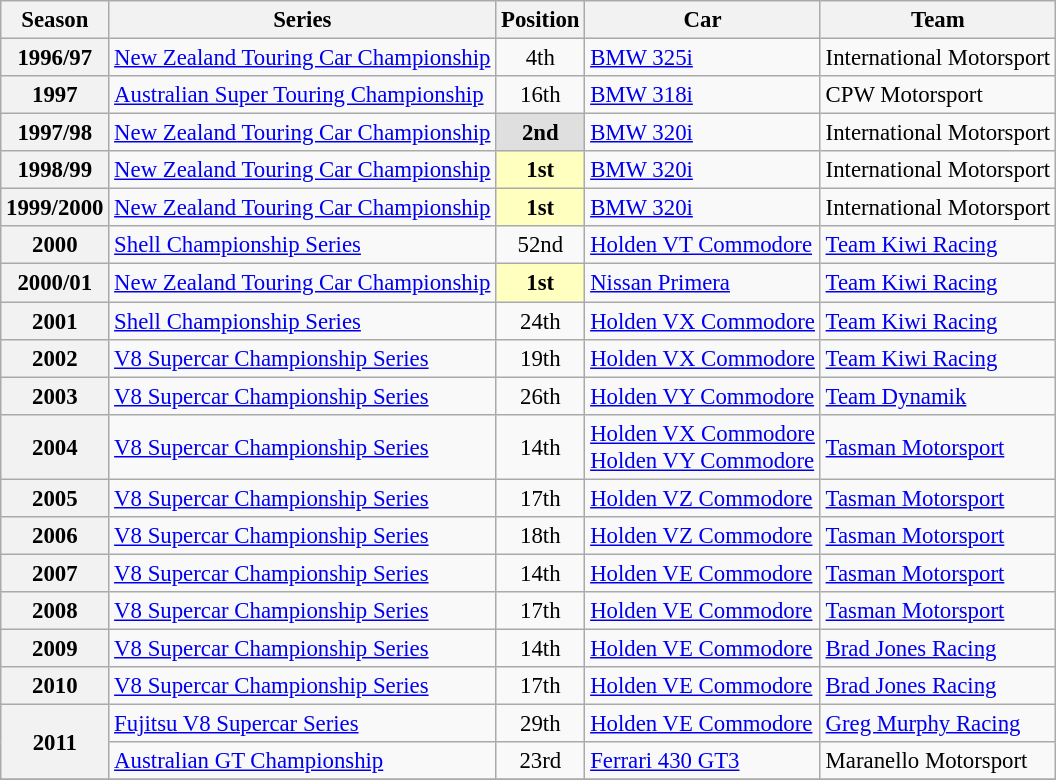<table class="wikitable" style="font-size: 95%;">
<tr>
<th>Season</th>
<th>Series</th>
<th>Position</th>
<th>Car</th>
<th>Team</th>
</tr>
<tr>
<th>1996/97</th>
<td><a href='#'>New Zealand Touring Car Championship</a></td>
<td align="center">4th</td>
<td><a href='#'>BMW 325i</a></td>
<td>International Motorsport</td>
</tr>
<tr>
<th>1997</th>
<td><a href='#'>Australian Super Touring Championship</a></td>
<td align="center">16th</td>
<td><a href='#'>BMW 318i</a></td>
<td>CPW Motorsport</td>
</tr>
<tr>
<th>1997/98</th>
<td><a href='#'>New Zealand Touring Car Championship</a></td>
<td align="center" style="background:#dfdfdf;"><strong>2nd</strong></td>
<td><a href='#'>BMW 320i</a></td>
<td>International Motorsport</td>
</tr>
<tr>
<th>1998/99</th>
<td><a href='#'>New Zealand Touring Car Championship</a></td>
<td align="center" style="background:#ffffbf;"><strong>1st</strong></td>
<td><a href='#'>BMW 320i</a></td>
<td>International Motorsport</td>
</tr>
<tr>
<th>1999/2000</th>
<td><a href='#'>New Zealand Touring Car Championship</a></td>
<td align="center" style="background:#ffffbf;"><strong>1st</strong></td>
<td><a href='#'>BMW 320i</a></td>
<td>International Motorsport</td>
</tr>
<tr>
<th>2000</th>
<td><a href='#'>Shell Championship Series</a></td>
<td align="center">52nd</td>
<td><a href='#'>Holden VT Commodore</a></td>
<td><a href='#'>Team Kiwi Racing</a></td>
</tr>
<tr>
<th>2000/01</th>
<td><a href='#'>New Zealand Touring Car Championship</a></td>
<td align="center" style="background:#ffffbf;"><strong>1st</strong></td>
<td><a href='#'>Nissan Primera</a></td>
<td><a href='#'>Team Kiwi Racing</a></td>
</tr>
<tr>
<th>2001</th>
<td><a href='#'>Shell Championship Series</a></td>
<td align="center">24th</td>
<td><a href='#'>Holden VX Commodore</a></td>
<td><a href='#'>Team Kiwi Racing</a></td>
</tr>
<tr>
<th>2002</th>
<td><a href='#'>V8 Supercar Championship Series</a></td>
<td align="center">19th</td>
<td><a href='#'>Holden VX Commodore</a></td>
<td><a href='#'>Team Kiwi Racing</a></td>
</tr>
<tr>
<th>2003</th>
<td><a href='#'>V8 Supercar Championship Series</a></td>
<td align="center">26th</td>
<td><a href='#'>Holden VY Commodore</a></td>
<td><a href='#'>Team Dynamik</a></td>
</tr>
<tr>
<th>2004</th>
<td><a href='#'>V8 Supercar Championship Series</a></td>
<td align="center">14th</td>
<td><a href='#'>Holden VX Commodore</a><br><a href='#'>Holden VY Commodore</a></td>
<td><a href='#'>Tasman Motorsport</a></td>
</tr>
<tr>
<th>2005</th>
<td><a href='#'>V8 Supercar Championship Series</a></td>
<td align="center">17th</td>
<td><a href='#'>Holden VZ Commodore</a></td>
<td><a href='#'>Tasman Motorsport</a></td>
</tr>
<tr>
<th>2006</th>
<td><a href='#'>V8 Supercar Championship Series</a></td>
<td align="center">18th</td>
<td><a href='#'>Holden VZ Commodore</a></td>
<td><a href='#'>Tasman Motorsport</a></td>
</tr>
<tr>
<th>2007</th>
<td><a href='#'>V8 Supercar Championship Series</a></td>
<td align="center">14th</td>
<td><a href='#'>Holden VE Commodore</a></td>
<td><a href='#'>Tasman Motorsport</a></td>
</tr>
<tr>
<th>2008</th>
<td><a href='#'>V8 Supercar Championship Series</a></td>
<td align="center">17th</td>
<td><a href='#'>Holden VE Commodore</a></td>
<td><a href='#'>Tasman Motorsport</a></td>
</tr>
<tr>
<th>2009</th>
<td><a href='#'>V8 Supercar Championship Series</a></td>
<td align="center">14th</td>
<td><a href='#'>Holden VE Commodore</a></td>
<td><a href='#'>Brad Jones Racing</a></td>
</tr>
<tr>
<th>2010</th>
<td><a href='#'>V8 Supercar Championship Series</a></td>
<td align="center">17th</td>
<td><a href='#'>Holden VE Commodore</a></td>
<td><a href='#'>Brad Jones Racing</a></td>
</tr>
<tr>
<th rowspan=2>2011</th>
<td><a href='#'>Fujitsu V8 Supercar Series</a></td>
<td align="center">29th</td>
<td><a href='#'>Holden VE Commodore</a></td>
<td><a href='#'>Greg Murphy Racing</a></td>
</tr>
<tr>
<td><a href='#'>Australian GT Championship</a></td>
<td align="center">23rd</td>
<td><a href='#'>Ferrari 430 GT3</a></td>
<td>Maranello Motorsport</td>
</tr>
<tr>
</tr>
</table>
